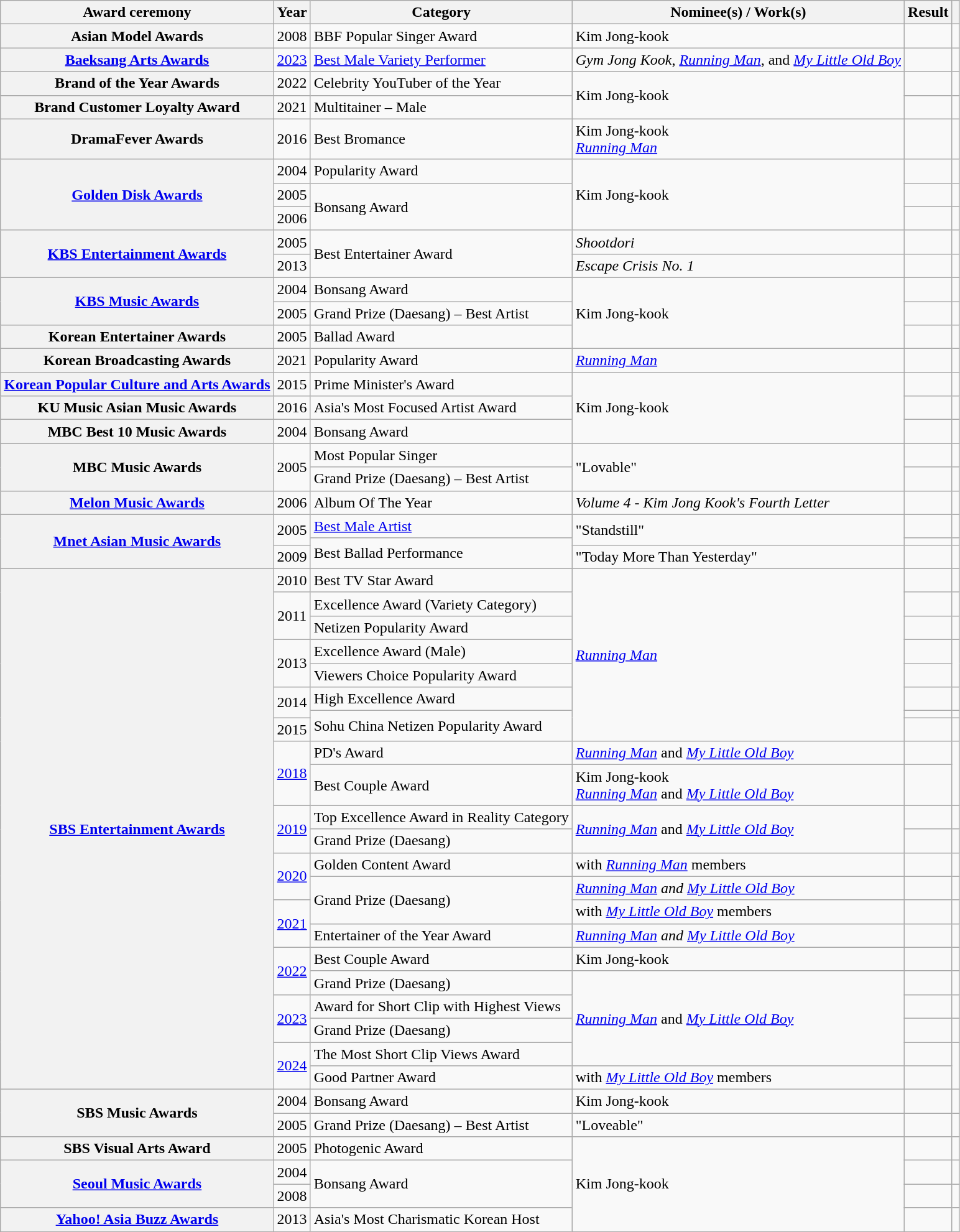<table class="wikitable plainrowheaders sortable">
<tr>
<th scope="col">Award ceremony</th>
<th scope="col">Year</th>
<th scope="col">Category</th>
<th scope="col">Nominee(s) / Work(s)</th>
<th scope="col">Result</th>
<th scope="col" class="unsortable"></th>
</tr>
<tr>
<th scope="row">Asian Model Awards</th>
<td style="text-align:center">2008</td>
<td>BBF Popular Singer Award</td>
<td>Kim Jong-kook</td>
<td></td>
<td style="text-align:center"></td>
</tr>
<tr>
<th scope="row"><a href='#'>Baeksang Arts Awards</a></th>
<td style="text-align:center"><a href='#'>2023</a></td>
<td><a href='#'>Best Male Variety Performer</a></td>
<td><em>Gym Jong Kook</em>, <em><a href='#'>Running Man</a></em>, and <em><a href='#'>My Little Old Boy</a></em></td>
<td></td>
<td style="text-align:center"></td>
</tr>
<tr>
<th scope="row">Brand of the Year Awards</th>
<td style="text-align:center">2022</td>
<td>Celebrity YouTuber of the Year</td>
<td rowspan="2">Kim Jong-kook</td>
<td></td>
<td style="text-align:center"></td>
</tr>
<tr>
<th scope="row">Brand Customer Loyalty Award</th>
<td style="text-align:center">2021</td>
<td>Multitainer – Male</td>
<td></td>
<td style="text-align:center"></td>
</tr>
<tr>
<th scope="row">DramaFever Awards</th>
<td style="text-align:center">2016</td>
<td>Best Bromance</td>
<td>Kim Jong-kook <br><em><a href='#'>Running Man</a></em></td>
<td></td>
<td style="text-align:center"></td>
</tr>
<tr>
<th scope="row" rowspan="3"><a href='#'>Golden Disk Awards</a></th>
<td style="text-align:center">2004</td>
<td>Popularity Award</td>
<td rowspan="3">Kim Jong-kook</td>
<td></td>
<td style="text-align:center"></td>
</tr>
<tr>
<td style="text-align:center">2005</td>
<td rowspan="2">Bonsang Award</td>
<td></td>
<td style="text-align:center"></td>
</tr>
<tr>
<td style="text-align:center">2006</td>
<td></td>
<td style="text-align:center"></td>
</tr>
<tr>
<th scope="row" rowspan="2"><a href='#'>KBS Entertainment Awards</a></th>
<td style="text-align:center">2005</td>
<td rowspan="2">Best Entertainer Award</td>
<td><em>Shootdori</em></td>
<td></td>
<td style="text-align:center"></td>
</tr>
<tr>
<td style="text-align:center">2013</td>
<td><em>Escape Crisis No. 1</em></td>
<td></td>
<td style="text-align:center"></td>
</tr>
<tr>
<th scope="row" rowspan="2"><a href='#'>KBS Music Awards</a></th>
<td style="text-align:center">2004</td>
<td>Bonsang Award</td>
<td rowspan="3">Kim Jong-kook</td>
<td></td>
<td style="text-align:center"></td>
</tr>
<tr>
<td style="text-align:center">2005</td>
<td>Grand Prize (Daesang) – Best Artist</td>
<td></td>
<td style="text-align:center"></td>
</tr>
<tr>
<th scope="row">Korean Entertainer Awards</th>
<td style="text-align:center">2005</td>
<td>Ballad Award</td>
<td></td>
<td style="text-align:center"></td>
</tr>
<tr>
<th scope="row">Korean Broadcasting Awards</th>
<td style="text-align:center">2021</td>
<td>Popularity Award</td>
<td><em><a href='#'>Running Man</a></em></td>
<td></td>
<td style="text-align:center"></td>
</tr>
<tr>
<th scope="row"><a href='#'>Korean Popular Culture and Arts Awards</a></th>
<td style="text-align:center">2015</td>
<td>Prime Minister's Award</td>
<td rowspan="3">Kim Jong-kook</td>
<td></td>
<td style="text-align:center"></td>
</tr>
<tr>
<th scope="row">KU Music Asian Music Awards</th>
<td style="text-align:center">2016</td>
<td>Asia's Most Focused Artist Award</td>
<td></td>
<td style="text-align:center"></td>
</tr>
<tr>
<th scope="row">MBC Best 10 Music Awards</th>
<td style="text-align:center">2004</td>
<td>Bonsang Award</td>
<td></td>
<td style="text-align:center"></td>
</tr>
<tr>
<th scope="row" rowspan="2">MBC Music Awards</th>
<td rowspan="2" style="text-align:center">2005</td>
<td>Most Popular Singer</td>
<td rowspan="2">"Lovable"</td>
<td></td>
<td style="text-align:center"></td>
</tr>
<tr>
<td>Grand Prize (Daesang) – Best Artist</td>
<td></td>
<td style="text-align:center"></td>
</tr>
<tr>
<th scope="row"><a href='#'>Melon Music Awards</a></th>
<td style="text-align:center">2006</td>
<td>Album Of The Year</td>
<td><em>Volume 4 - Kim Jong Kook's Fourth Letter</em></td>
<td></td>
<td style="text-align:center"></td>
</tr>
<tr>
<th scope="row" rowspan="3"><a href='#'>Mnet Asian Music Awards</a></th>
<td rowspan="2" style="text-align:center">2005</td>
<td><a href='#'>Best Male Artist</a></td>
<td rowspan="2">"Standstill"</td>
<td></td>
<td style="text-align:center"></td>
</tr>
<tr>
<td rowspan="2">Best Ballad Performance</td>
<td></td>
<td style="text-align:center"></td>
</tr>
<tr>
<td style="text-align:center">2009</td>
<td>"Today More Than Yesterday"</td>
<td></td>
<td style="text-align:center"></td>
</tr>
<tr>
<th scope="row" rowspan="22"><a href='#'>SBS Entertainment Awards</a></th>
<td style="text-align:center">2010</td>
<td>Best TV Star Award</td>
<td rowspan="8"><em><a href='#'>Running Man</a></em></td>
<td></td>
<td style="text-align:center"></td>
</tr>
<tr>
<td rowspan="2" style="text-align:center">2011</td>
<td>Excellence Award (Variety Category)</td>
<td></td>
<td style="text-align:center"></td>
</tr>
<tr>
<td>Netizen Popularity Award</td>
<td></td>
<td style="text-align:center"></td>
</tr>
<tr>
<td rowspan="2" style="text-align:center">2013</td>
<td>Excellence Award (Male)</td>
<td></td>
<td rowspan="2" style="text-align:center"></td>
</tr>
<tr>
<td>Viewers Choice Popularity Award</td>
<td></td>
</tr>
<tr>
<td rowspan="2" style="text-align:center">2014</td>
<td>High Excellence Award</td>
<td></td>
<td style="text-align:center"></td>
</tr>
<tr>
<td rowspan="2">Sohu China Netizen Popularity Award</td>
<td></td>
<td style="text-align:center"></td>
</tr>
<tr>
<td style="text-align:center">2015</td>
<td></td>
<td style="text-align:center"></td>
</tr>
<tr>
<td rowspan="2" style="text-align:center"><a href='#'>2018</a></td>
<td>PD's Award</td>
<td><em><a href='#'>Running Man</a></em> and <em><a href='#'>My Little Old Boy</a></em></td>
<td></td>
<td rowspan="2" style="text-align:center"></td>
</tr>
<tr>
<td>Best Couple Award</td>
<td>Kim Jong-kook <br><em><a href='#'>Running Man</a></em> and <em><a href='#'>My Little Old Boy</a></em></td>
<td></td>
</tr>
<tr>
<td rowspan="2" style="text-align:center"><a href='#'>2019</a></td>
<td>Top Excellence Award in Reality Category</td>
<td rowspan="2"><em><a href='#'>Running Man</a></em> and <em><a href='#'>My Little Old Boy</a></em></td>
<td></td>
<td style="text-align:center"></td>
</tr>
<tr>
<td>Grand Prize (Daesang)</td>
<td></td>
<td style="text-align:center"></td>
</tr>
<tr>
<td rowspan="2" style="text-align:center"><a href='#'>2020</a></td>
<td>Golden Content Award</td>
<td>with <em><a href='#'>Running Man</a></em> members</td>
<td></td>
<td style="text-align:center"></td>
</tr>
<tr>
<td rowspan="2">Grand Prize (Daesang)</td>
<td><em><a href='#'>Running Man</a> and <a href='#'>My Little Old Boy</a></em></td>
<td></td>
<td style="text-align:center"></td>
</tr>
<tr>
<td rowspan="2" style="text-align:center"><a href='#'>2021</a></td>
<td>with <em><a href='#'>My Little Old Boy</a></em> members</td>
<td></td>
<td style="text-align:center"></td>
</tr>
<tr>
<td>Entertainer of the Year Award</td>
<td><em><a href='#'>Running Man</a> and <a href='#'>My Little Old Boy</a></em></td>
<td></td>
<td style="text-align:center"></td>
</tr>
<tr>
<td rowspan="2" style="text-align:center"><a href='#'>2022</a></td>
<td>Best Couple Award</td>
<td>Kim Jong-kook </td>
<td></td>
<td style="text-align:center"></td>
</tr>
<tr>
<td>Grand Prize (Daesang)</td>
<td rowspan="4"><em><a href='#'>Running Man</a></em> and <em><a href='#'>My Little Old Boy</a></em></td>
<td></td>
<td style="text-align:center"></td>
</tr>
<tr>
<td rowspan="2" style="text-align:center"><a href='#'>2023</a></td>
<td>Award for Short Clip with Highest Views</td>
<td></td>
<td style="text-align:center"></td>
</tr>
<tr>
<td>Grand Prize (Daesang)</td>
<td></td>
<td style="text-align:center"></td>
</tr>
<tr>
<td style="text-align:center" rowspan="2"><a href='#'>2024</a></td>
<td>The Most Short Clip Views Award</td>
<td></td>
<td style="text-align:center" rowspan="2"></td>
</tr>
<tr>
<td>Good Partner Award</td>
<td>with <em><a href='#'>My Little Old Boy</a></em> members</td>
<td></td>
</tr>
<tr>
<th scope="row" rowspan="2">SBS Music Awards</th>
<td style="text-align:center">2004</td>
<td>Bonsang Award</td>
<td>Kim Jong-kook</td>
<td></td>
<td style="text-align:center"></td>
</tr>
<tr>
<td style="text-align:center">2005</td>
<td>Grand Prize (Daesang) – Best Artist</td>
<td>"Loveable"</td>
<td></td>
<td style="text-align:center"></td>
</tr>
<tr>
<th scope="row">SBS Visual Arts Award</th>
<td style="text-align:center">2005</td>
<td>Photogenic Award</td>
<td rowspan="4">Kim Jong-kook</td>
<td></td>
<td style="text-align:center"></td>
</tr>
<tr>
<th scope="row" rowspan="2"><a href='#'>Seoul Music Awards</a></th>
<td style="text-align:center">2004</td>
<td rowspan="2">Bonsang Award</td>
<td></td>
<td style="text-align:center"></td>
</tr>
<tr>
<td style="text-align:center">2008</td>
<td></td>
<td style="text-align:center"></td>
</tr>
<tr>
<th scope="row"><a href='#'>Yahoo! Asia Buzz Awards</a></th>
<td style="text-align:center">2013</td>
<td>Asia's Most Charismatic Korean Host</td>
<td></td>
<td style="text-align:center"></td>
</tr>
</table>
